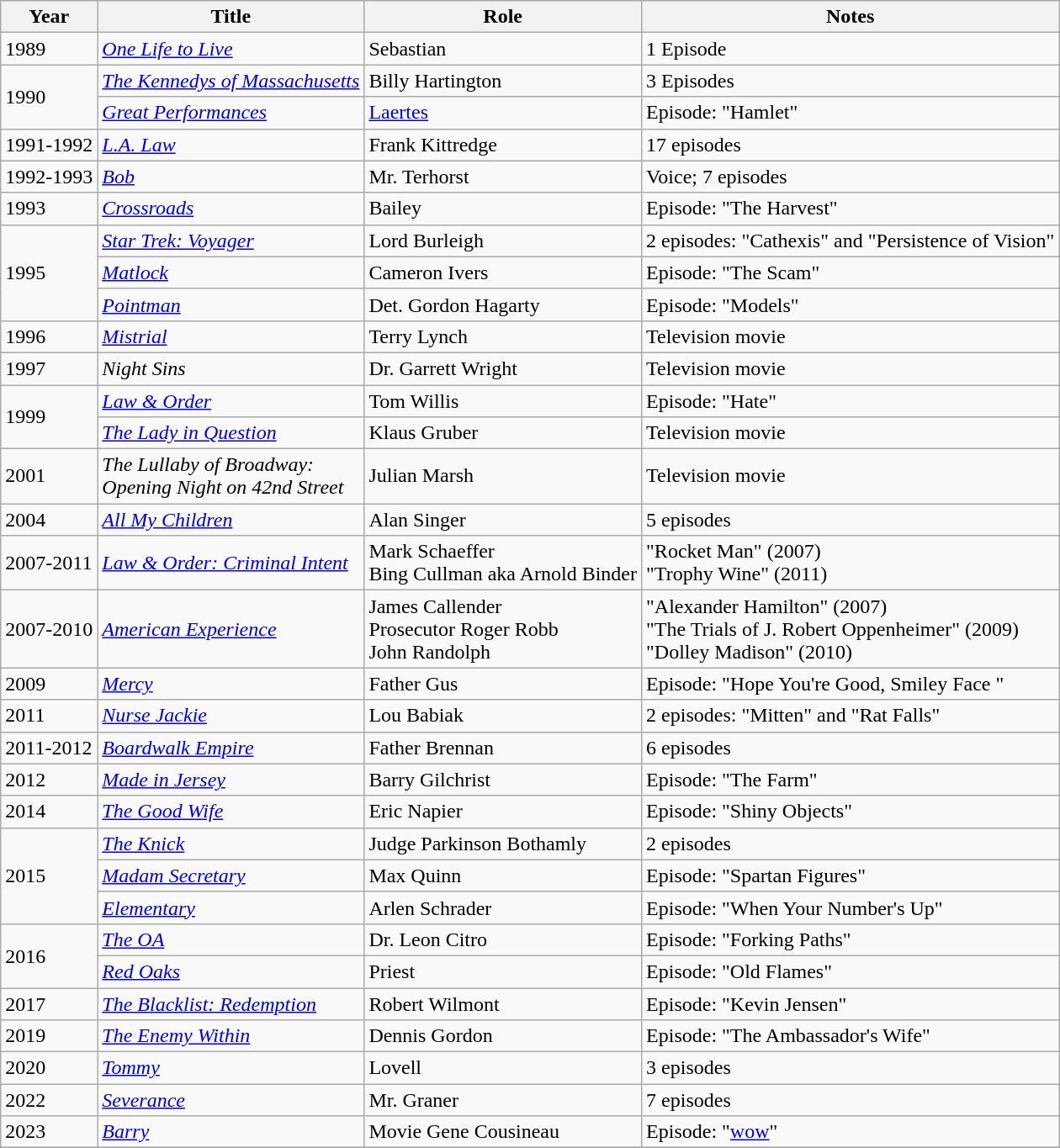<table class="wikitable sortable">
<tr>
<th>Year</th>
<th>Title</th>
<th>Role</th>
<th>Notes</th>
</tr>
<tr>
<td>1989</td>
<td><em><a href='#'>One Life to Live</a></em></td>
<td>Sebastian</td>
<td>1 Episode</td>
</tr>
<tr>
<td rowspan="2">1990</td>
<td><em><a href='#'>The Kennedys of Massachusetts</a></em></td>
<td>Billy Hartington</td>
<td>3 Episodes</td>
</tr>
<tr>
<td><em><a href='#'>Great Performances</a></em></td>
<td><a href='#'>Laertes</a></td>
<td>Episode: "Hamlet"</td>
</tr>
<tr>
<td>1991-1992</td>
<td><em><a href='#'>L.A. Law</a></em></td>
<td>Frank Kittredge</td>
<td>17 episodes</td>
</tr>
<tr>
<td>1992-1993</td>
<td><em><a href='#'>Bob</a></em></td>
<td>Mr. Terhorst</td>
<td>Voice; 7 episodes</td>
</tr>
<tr>
<td>1993</td>
<td><em><a href='#'>Crossroads</a></em></td>
<td>Bailey</td>
<td>Episode: "The Harvest"</td>
</tr>
<tr>
<td rowspan="3">1995</td>
<td><em><a href='#'>Star Trek: Voyager</a></em></td>
<td>Lord Burleigh</td>
<td>2 episodes: "Cathexis" and "Persistence of Vision"</td>
</tr>
<tr>
<td><em><a href='#'>Matlock</a></em></td>
<td>Cameron Ivers</td>
<td>Episode: "The Scam"</td>
</tr>
<tr>
<td><em><a href='#'>Pointman</a></em></td>
<td>Det. Gordon Hagarty</td>
<td>Episode: "Models"</td>
</tr>
<tr>
<td>1996</td>
<td><em><a href='#'>Mistrial</a></em></td>
<td>Terry Lynch</td>
<td>Television movie</td>
</tr>
<tr>
<td>1997</td>
<td><em>Night Sins</em></td>
<td>Dr. Garrett Wright</td>
<td>Television movie</td>
</tr>
<tr>
<td rowspan="2">1999</td>
<td><em><a href='#'>Law & Order</a></em></td>
<td>Tom Willis</td>
<td>Episode: "Hate"</td>
</tr>
<tr>
<td><em><a href='#'>The Lady in Question</a></em></td>
<td>Klaus Gruber</td>
<td>Television movie</td>
</tr>
<tr>
<td>2001</td>
<td><em>The Lullaby of Broadway: <br> Opening Night on 42nd Street</em></td>
<td>Julian Marsh</td>
<td>Television movie</td>
</tr>
<tr>
<td>2004</td>
<td><em><a href='#'>All My Children</a></em></td>
<td>Alan Singer</td>
<td>5 episodes</td>
</tr>
<tr>
<td>2007-2011</td>
<td><em><a href='#'>Law & Order: Criminal Intent</a></em></td>
<td>Mark Schaeffer <br> Bing Cullman aka Arnold Binder</td>
<td>"Rocket Man" (2007) <br> "Trophy Wine" (2011)</td>
</tr>
<tr>
<td>2007-2010</td>
<td><em><a href='#'>American Experience</a></em></td>
<td>James Callender <br> Prosecutor Roger Robb <br> John Randolph</td>
<td>"Alexander Hamilton" (2007) <br> "The Trials of J. Robert Oppenheimer" (2009) <br> "Dolley Madison" (2010)</td>
</tr>
<tr>
<td>2009</td>
<td><em><a href='#'>Mercy</a></em></td>
<td>Father Gus</td>
<td>Episode: "Hope You're Good, Smiley Face "</td>
</tr>
<tr>
<td>2011</td>
<td><em><a href='#'>Nurse Jackie</a></em></td>
<td>Lou Babiak</td>
<td>2 episodes: "Mitten" and "Rat Falls"</td>
</tr>
<tr>
<td>2011-2012</td>
<td><em><a href='#'>Boardwalk Empire</a></em></td>
<td>Father Brennan</td>
<td>6 episodes</td>
</tr>
<tr>
<td>2012</td>
<td><em><a href='#'>Made in Jersey</a></em></td>
<td>Barry Gilchrist</td>
<td>Episode: "The Farm"</td>
</tr>
<tr>
<td>2014</td>
<td><em><a href='#'>The Good Wife</a></em></td>
<td>Eric Napier</td>
<td>Episode: "Shiny Objects"</td>
</tr>
<tr>
<td rowspan="3">2015</td>
<td><em><a href='#'>The Knick</a></em></td>
<td>Judge Parkinson Bothamly</td>
<td>2 episodes</td>
</tr>
<tr>
<td><em><a href='#'>Madam Secretary</a></em></td>
<td>Max Quinn</td>
<td>Episode: "Spartan Figures"</td>
</tr>
<tr>
<td><em><a href='#'>Elementary</a></em></td>
<td>Arlen Schrader</td>
<td>Episode: "When Your Number's Up"</td>
</tr>
<tr>
<td rowspan="2">2016</td>
<td><em><a href='#'>The OA</a></em></td>
<td>Dr. Leon Citro</td>
<td>Episode: "Forking Paths"</td>
</tr>
<tr>
<td><em><a href='#'>Red Oaks</a></em></td>
<td>Priest</td>
<td>Episode: "Old Flames"</td>
</tr>
<tr>
<td>2017</td>
<td><em><a href='#'>The Blacklist: Redemption</a></em></td>
<td>Robert Wilmont</td>
<td>Episode: "Kevin Jensen"</td>
</tr>
<tr>
<td>2019</td>
<td><em><a href='#'>The Enemy Within</a></em></td>
<td>Dennis Gordon</td>
<td>Episode: "The Ambassador's Wife"</td>
</tr>
<tr>
<td>2020</td>
<td><em><a href='#'>Tommy</a></em></td>
<td>Lovell</td>
<td>3 episodes</td>
</tr>
<tr>
<td>2022</td>
<td><em><a href='#'>Severance</a></em></td>
<td>Mr. Graner</td>
<td>7 episodes</td>
</tr>
<tr>
<td>2023</td>
<td><em><a href='#'>Barry</a></em></td>
<td>Movie Gene Cousineau</td>
<td>Episode: "<a href='#'>wow</a>"</td>
</tr>
<tr>
</tr>
</table>
